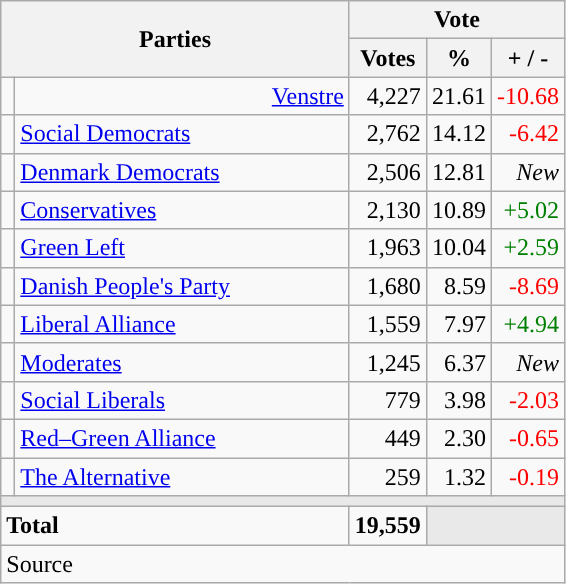<table class="wikitable" style="text-align:right;">
<tr>
<th style="text-align:centre;" rowspan="2" colspan="2" width="225">Parties</th>
<th colspan="3">Vote</th>
</tr>
<tr>
<th width="15">Votes</th>
<th width="15">%</th>
<th width="15">+ / -</th>
</tr>
<tr>
<td width=2 bgcolor=></td>
<td><a href='#'>Venstre</a></td>
<td>4,227</td>
<td>21.61</td>
<td style=color:red;>-10.68</td>
</tr>
<tr>
<td width=2 bgcolor=></td>
<td align=left><a href='#'>Social Democrats</a></td>
<td>2,762</td>
<td>14.12</td>
<td style=color:red;>-6.42</td>
</tr>
<tr>
<td width=2 bgcolor=></td>
<td align=left><a href='#'>Denmark Democrats</a></td>
<td>2,506</td>
<td>12.81</td>
<td><em>New</em></td>
</tr>
<tr>
<td width=2 bgcolor=></td>
<td align=left><a href='#'>Conservatives</a></td>
<td>2,130</td>
<td>10.89</td>
<td style=color:green;>+5.02</td>
</tr>
<tr>
<td width=2 bgcolor=></td>
<td align=left><a href='#'>Green Left</a></td>
<td>1,963</td>
<td>10.04</td>
<td style=color:green;>+2.59</td>
</tr>
<tr>
<td width=2 bgcolor=></td>
<td align=left><a href='#'>Danish People's Party</a></td>
<td>1,680</td>
<td>8.59</td>
<td style=color:red;>-8.69</td>
</tr>
<tr>
<td width=2 bgcolor=></td>
<td align=left><a href='#'>Liberal Alliance</a></td>
<td>1,559</td>
<td>7.97</td>
<td style=color:green;>+4.94</td>
</tr>
<tr>
<td width=2 bgcolor=></td>
<td align=left><a href='#'>Moderates</a></td>
<td>1,245</td>
<td>6.37</td>
<td><em>New</em></td>
</tr>
<tr>
<td width=2 bgcolor=></td>
<td align=left><a href='#'>Social Liberals</a></td>
<td>779</td>
<td>3.98</td>
<td style=color:red;>-2.03</td>
</tr>
<tr>
<td width=2 bgcolor=></td>
<td align=left><a href='#'>Red–Green Alliance</a></td>
<td>449</td>
<td>2.30</td>
<td style=color:red;>-0.65</td>
</tr>
<tr>
<td width=2 bgcolor=></td>
<td align=left><a href='#'>The Alternative</a></td>
<td>259</td>
<td>1.32</td>
<td style=color:red;>-0.19</td>
</tr>
<tr>
<td colspan="7" bgcolor="#E9E9E9"></td>
</tr>
<tr>
<td align="left" colspan="2"><strong>Total</strong></td>
<td><strong>19,559</strong></td>
<td bgcolor=#E9E9E9 colspan=2></td>
</tr>
<tr>
<td align="left" colspan="6">Source</td>
</tr>
</table>
